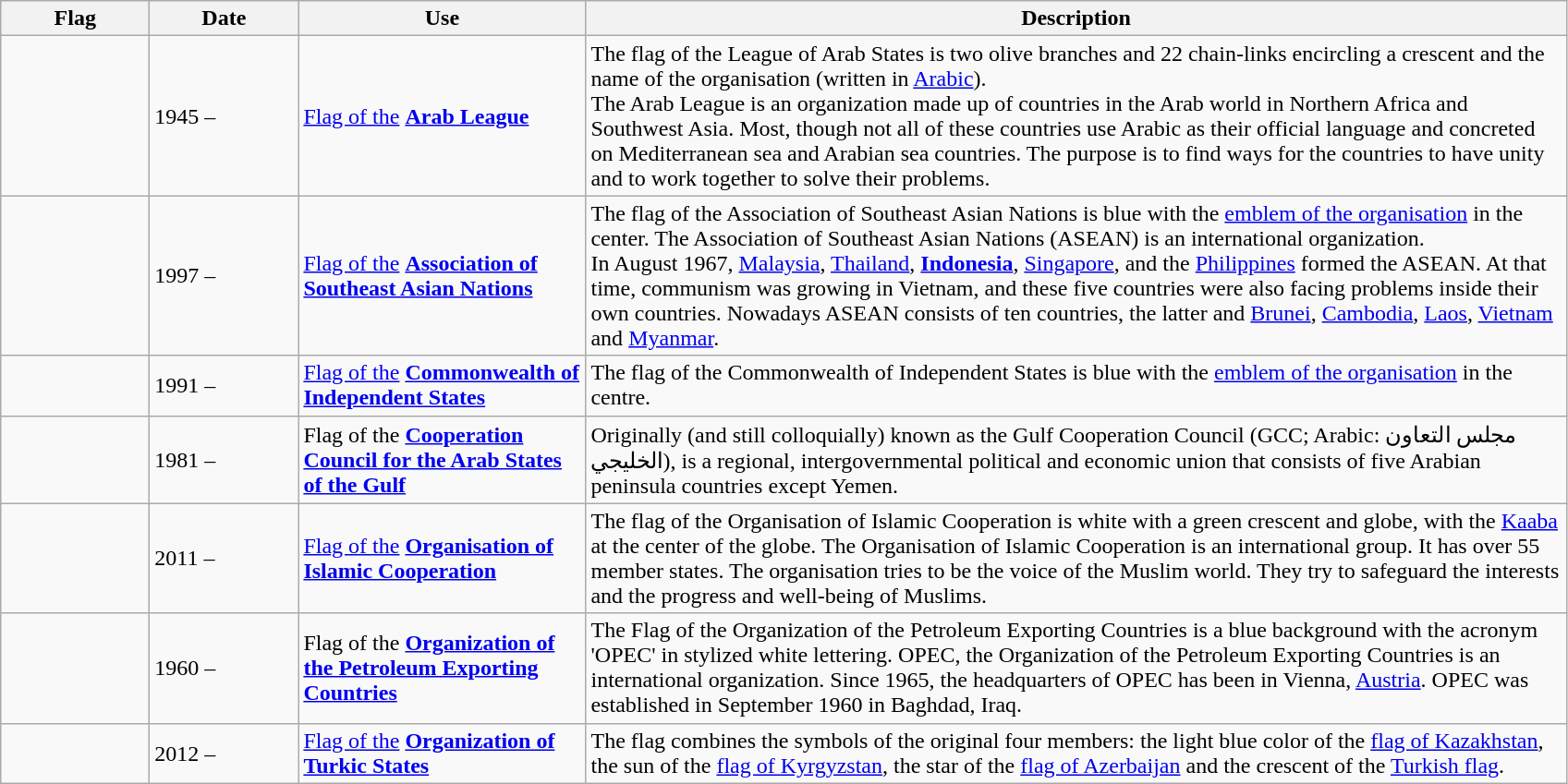<table class="wikitable" style="background:#FFFFF;">
<tr>
<th style="width:100px;">Flag</th>
<th style="width:100px;">Date</th>
<th style="width:200px;">Use</th>
<th style="width:700px;">Description</th>
</tr>
<tr>
<td></td>
<td>1945 –</td>
<td><a href='#'>Flag of the</a> <strong><a href='#'>Arab League</a></strong></td>
<td>The flag of the League of Arab States is two olive branches and 22 chain-links encircling a crescent and the name of the organisation (written in <a href='#'>Arabic</a>).<br>The Arab League is an organization made up of countries in the Arab world in Northern Africa and Southwest Asia. Most, though not all of these countries use Arabic as their official language and concreted on Mediterranean sea and Arabian sea countries. The purpose is to find ways for the countries to have unity and to work together to solve their problems.</td>
</tr>
<tr>
<td></td>
<td>1997 –</td>
<td><a href='#'>Flag of the</a> <strong><a href='#'>Association of Southeast Asian Nations</a></strong></td>
<td>The flag of the Association of Southeast Asian Nations is blue with the <a href='#'>emblem of the organisation</a> in the center. The Association of Southeast Asian Nations (ASEAN) is an international organization.<br>In August 1967, <a href='#'>Malaysia</a>, <a href='#'>Thailand</a>, <strong><a href='#'>Indonesia</a></strong>, <a href='#'>Singapore</a>, and the <a href='#'>Philippines</a> formed the ASEAN. At that time, communism was growing in Vietnam, and these five countries were also facing problems inside their own countries. Nowadays ASEAN consists of ten countries, the latter and <a href='#'>Brunei</a>, <a href='#'>Cambodia</a>, <a href='#'>Laos</a>, <a href='#'>Vietnam</a> and <a href='#'>Myanmar</a>.</td>
</tr>
<tr>
<td></td>
<td>1991 –</td>
<td><a href='#'>Flag of the</a> <strong><a href='#'>Commonwealth of Independent States</a></strong></td>
<td>The flag of the Commonwealth of Independent States is blue with the <a href='#'>emblem of the organisation</a> in the centre.</td>
</tr>
<tr>
<td></td>
<td>1981 –</td>
<td>Flag of the <strong><a href='#'>Cooperation Council for the Arab States of the Gulf</a></strong></td>
<td>Originally (and still colloquially) known as the Gulf Cooperation Council (GCC; Arabic: مجلس التعاون الخليجي), is a regional, intergovernmental political and economic union that consists of five Arabian peninsula countries except Yemen.</td>
</tr>
<tr>
<td></td>
<td>2011 –</td>
<td><a href='#'>Flag of the</a> <strong><a href='#'>Organisation of Islamic Cooperation</a></strong></td>
<td>The flag of the Organisation of Islamic Cooperation is white with a green crescent and globe, with the <a href='#'>Kaaba</a> at the center of the globe. The Organisation of Islamic Cooperation is an international group. It has over 55 member states. The organisation tries to be the voice of the Muslim world. They try to safeguard the interests and the progress and well-being of Muslims.</td>
</tr>
<tr>
<td></td>
<td>1960 –</td>
<td>Flag of the <strong><a href='#'>Organization of the Petroleum Exporting Countries</a></strong></td>
<td>The Flag of the Organization of the Petroleum Exporting Countries is a blue background with the acronym 'OPEC' in stylized white lettering. OPEC, the Organization of the Petroleum Exporting Countries is an international organization. Since 1965, the headquarters of OPEC has been in Vienna, <a href='#'>Austria</a>. OPEC was established in September 1960 in Baghdad, Iraq.</td>
</tr>
<tr>
<td></td>
<td>2012 –</td>
<td><a href='#'>Flag of the</a> <strong><a href='#'>Organization of Turkic States</a></strong></td>
<td>The flag combines the symbols of the original four members: the light blue color of the <a href='#'>flag of Kazakhstan</a>, the sun of the <a href='#'>flag of Kyrgyzstan</a>, the star of the <a href='#'>flag of Azerbaijan</a> and the crescent of the <a href='#'>Turkish flag</a>.</td>
</tr>
</table>
